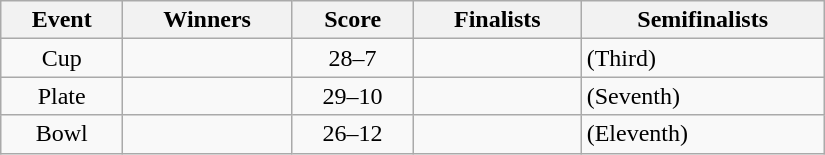<table class="wikitable" width=550 style="text-align: center">
<tr>
<th>Event</th>
<th>Winners</th>
<th>Score</th>
<th>Finalists</th>
<th>Semifinalists</th>
</tr>
<tr>
<td>Cup</td>
<td align=left></td>
<td>28–7</td>
<td align=left></td>
<td align=left> (Third)<br></td>
</tr>
<tr>
<td>Plate</td>
<td align=left></td>
<td>29–10</td>
<td align=left></td>
<td align=left> (Seventh)<br></td>
</tr>
<tr>
<td>Bowl</td>
<td align=left></td>
<td>26–12</td>
<td align=left></td>
<td align=left> (Eleventh)<br></td>
</tr>
</table>
